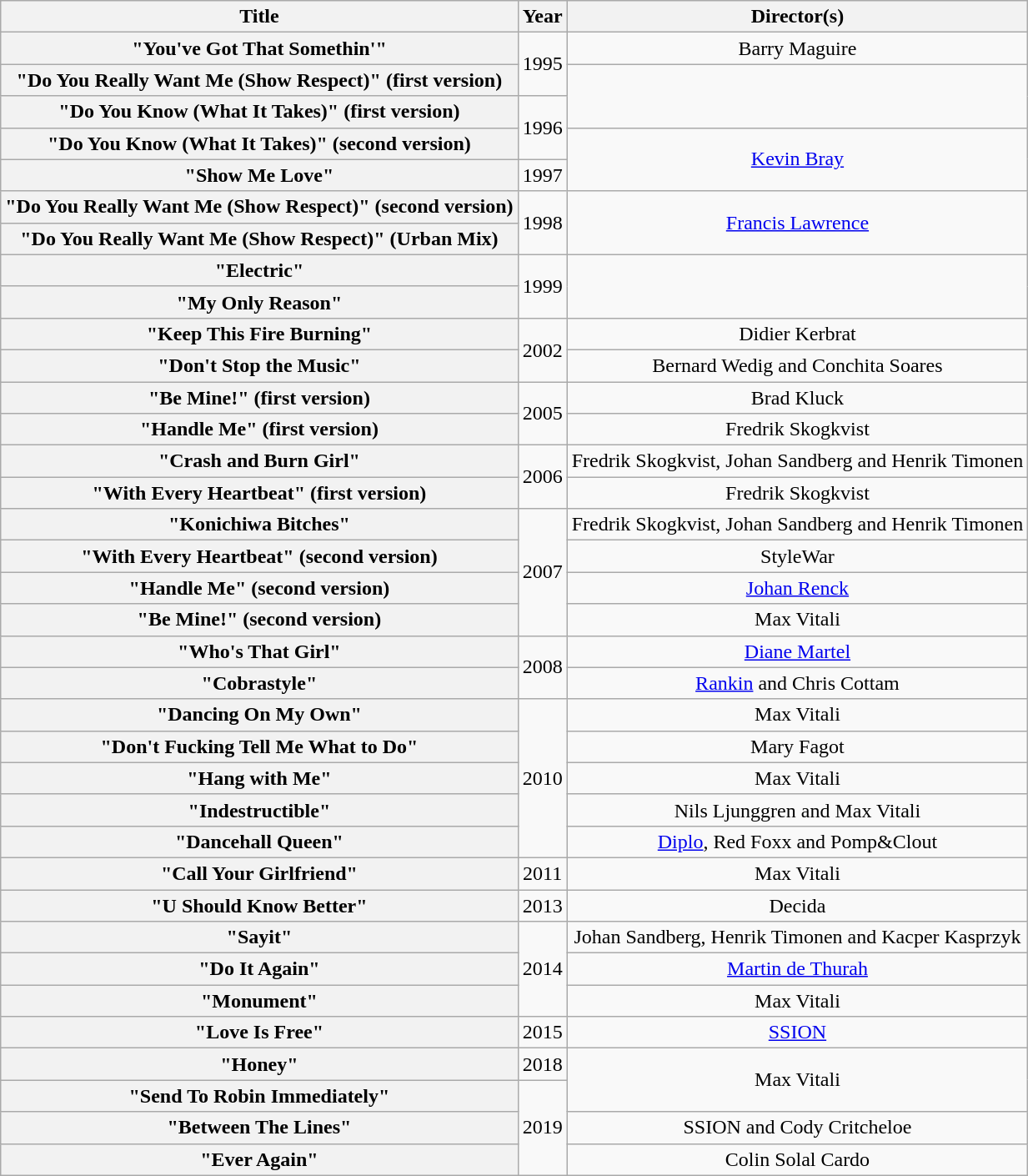<table class="wikitable plainrowheaders" style="text-align:center;">
<tr>
<th scope="col">Title</th>
<th scope="col">Year</th>
<th scope="col">Director(s)</th>
</tr>
<tr>
<th scope="row">"You've Got That Somethin'"</th>
<td rowspan="2">1995</td>
<td>Barry Maguire</td>
</tr>
<tr>
<th scope="row">"Do You Really Want Me (Show Respect)" (first version) </th>
<td rowspan="2"></td>
</tr>
<tr>
<th scope="row">"Do You Know (What It Takes)" (first version) </th>
<td rowspan="2">1996</td>
</tr>
<tr>
<th scope="row">"Do You Know (What It Takes)" (second version)</th>
<td rowspan="2"><a href='#'>Kevin Bray</a></td>
</tr>
<tr>
<th scope="row">"Show Me Love"</th>
<td>1997</td>
</tr>
<tr>
<th scope="row">"Do You Really Want Me (Show Respect)" (second version)</th>
<td rowspan="2">1998</td>
<td rowspan="2"><a href='#'>Francis Lawrence</a></td>
</tr>
<tr>
<th scope="row">"Do You Really Want Me (Show Respect)" (Urban Mix)</th>
</tr>
<tr>
<th scope="row">"Electric" </th>
<td rowspan="2">1999</td>
<td rowspan="2"></td>
</tr>
<tr>
<th scope="row">"My Only Reason" </th>
</tr>
<tr>
<th scope="row">"Keep This Fire Burning"</th>
<td rowspan="2">2002</td>
<td>Didier Kerbrat</td>
</tr>
<tr>
<th scope="row">"Don't Stop the Music"</th>
<td>Bernard Wedig and Conchita Soares</td>
</tr>
<tr>
<th scope="row">"Be Mine!" (first version)</th>
<td rowspan="2">2005</td>
<td>Brad Kluck</td>
</tr>
<tr>
<th scope="row">"Handle Me" (first version)</th>
<td>Fredrik Skogkvist</td>
</tr>
<tr>
<th scope="row">"Crash and Burn Girl"</th>
<td rowspan="2">2006</td>
<td>Fredrik Skogkvist, Johan Sandberg and Henrik Timonen</td>
</tr>
<tr>
<th scope="row">"With Every Heartbeat" (first version) <br></th>
<td>Fredrik Skogkvist</td>
</tr>
<tr>
<th scope="row">"Konichiwa Bitches"</th>
<td rowspan="4">2007</td>
<td>Fredrik Skogkvist, Johan Sandberg and Henrik Timonen</td>
</tr>
<tr>
<th scope="row">"With Every Heartbeat" (second version) <br></th>
<td>StyleWar</td>
</tr>
<tr>
<th scope="row">"Handle Me" (second version)</th>
<td><a href='#'>Johan Renck</a></td>
</tr>
<tr>
<th scope="row">"Be Mine!" (second version)</th>
<td>Max Vitali</td>
</tr>
<tr>
<th scope="row">"Who's That Girl"</th>
<td rowspan="2">2008</td>
<td><a href='#'>Diane Martel</a></td>
</tr>
<tr>
<th scope="row">"Cobrastyle"</th>
<td><a href='#'>Rankin</a> and Chris Cottam</td>
</tr>
<tr>
<th scope="row">"Dancing On My Own"</th>
<td rowspan="5">2010</td>
<td>Max Vitali</td>
</tr>
<tr>
<th scope="row">"Don't Fucking Tell Me What to Do"</th>
<td>Mary Fagot</td>
</tr>
<tr>
<th scope="row">"Hang with Me"</th>
<td>Max Vitali</td>
</tr>
<tr>
<th scope="row">"Indestructible"</th>
<td>Nils Ljunggren and Max Vitali</td>
</tr>
<tr>
<th scope="row">"Dancehall Queen"</th>
<td><a href='#'>Diplo</a>, Red Foxx and Pomp&Clout</td>
</tr>
<tr>
<th scope="row">"Call Your Girlfriend"</th>
<td>2011</td>
<td>Max Vitali</td>
</tr>
<tr>
<th scope="row">"U Should Know Better" <br></th>
<td>2013</td>
<td>Decida</td>
</tr>
<tr>
<th scope="row">"Sayit" <br></th>
<td rowspan="3">2014</td>
<td>Johan Sandberg, Henrik Timonen and Kacper Kasprzyk</td>
</tr>
<tr>
<th scope="row">"Do It Again" <br></th>
<td><a href='#'>Martin de Thurah</a></td>
</tr>
<tr>
<th scope="row">"Monument" <br></th>
<td>Max Vitali</td>
</tr>
<tr>
<th scope="row">"Love Is Free" <br></th>
<td>2015</td>
<td><a href='#'>SSION</a></td>
</tr>
<tr>
<th scope="row">"Honey"</th>
<td>2018</td>
<td rowspan="2">Max Vitali</td>
</tr>
<tr>
<th scope="row">"Send To Robin Immediately"</th>
<td rowspan="3">2019</td>
</tr>
<tr>
<th scope="row">"Between The Lines"</th>
<td>SSION and Cody Critcheloe</td>
</tr>
<tr>
<th scope="row">"Ever Again"</th>
<td>Colin Solal Cardo</td>
</tr>
</table>
